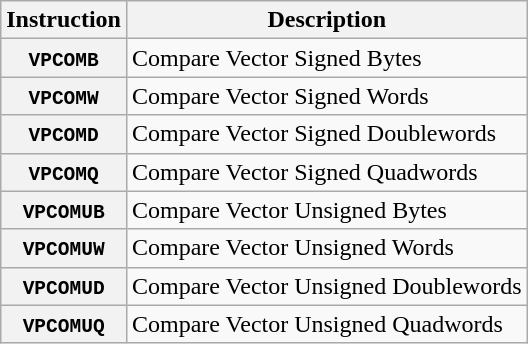<table class="wikitable plainrowheaders">
<tr>
<th scope="col">Instruction</th>
<th scope="col">Description</th>
</tr>
<tr>
<th scope="row"><code>VPCOMB</code></th>
<td>Compare Vector Signed Bytes</td>
</tr>
<tr>
<th scope="row"><code>VPCOMW</code></th>
<td>Compare Vector Signed Words</td>
</tr>
<tr>
<th scope="row"><code>VPCOMD</code></th>
<td>Compare Vector Signed Doublewords</td>
</tr>
<tr>
<th scope="row"><code>VPCOMQ</code></th>
<td>Compare Vector Signed Quadwords</td>
</tr>
<tr>
<th scope="row"><code>VPCOMUB</code></th>
<td>Compare Vector Unsigned Bytes</td>
</tr>
<tr>
<th scope="row"><code>VPCOMUW</code></th>
<td>Compare Vector Unsigned Words</td>
</tr>
<tr>
<th scope="row"><code>VPCOMUD</code></th>
<td>Compare Vector Unsigned Doublewords</td>
</tr>
<tr>
<th scope="row"><code>VPCOMUQ</code></th>
<td>Compare Vector Unsigned Quadwords</td>
</tr>
</table>
